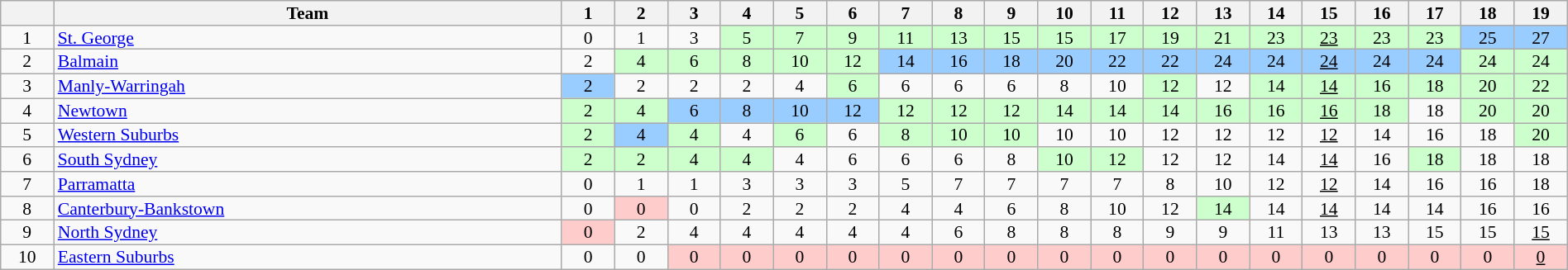<table class="wikitable" style="text-align:center; line-height: 90%; font-size:90%;" width=100%>
<tr>
<th width=20 abbr="Position"></th>
<th width=250>Team</th>
<th width=20 abbr="Round 1">1</th>
<th width=20 abbr="Round 2">2</th>
<th width=20 abbr="Round 3">3</th>
<th width=20 abbr="Round 4">4</th>
<th width=20 abbr="Round 5">5</th>
<th width=20 abbr="Round 6">6</th>
<th width=20 abbr="Round 7">7</th>
<th width=20 abbr="Round 8">8</th>
<th width=20 abbr="Round 9">9</th>
<th width=20 abbr="Round 10">10</th>
<th width=20 abbr="Round 11">11</th>
<th width=20 abbr="Round 12">12</th>
<th width=20 abbr="Round 13">13</th>
<th width=20 abbr="Round 14">14</th>
<th width=20 abbr="Round 15">15</th>
<th width=20 abbr="Round 16">16</th>
<th width=20 abbr="Round 17">17</th>
<th width=20 abbr="Round 18">18</th>
<th width=20 abbr="Round 19">19</th>
</tr>
<tr>
<td>1</td>
<td style="text-align:left;"> <a href='#'>St. George</a></td>
<td>0</td>
<td>1</td>
<td>3</td>
<td style="background: #ccffcc;">5</td>
<td style="background: #ccffcc;">7</td>
<td style="background: #ccffcc;">9</td>
<td style="background: #ccffcc;">11</td>
<td style="background: #ccffcc;">13</td>
<td style="background: #ccffcc;">15</td>
<td style="background: #ccffcc;">15</td>
<td style="background: #ccffcc;">17</td>
<td style="background: #ccffcc;">19</td>
<td style="background: #ccffcc;">21</td>
<td style="background: #ccffcc;">23</td>
<td style="background: #ccffcc;"><u>23</u></td>
<td style="background: #ccffcc;">23</td>
<td style="background: #ccffcc;">23</td>
<td style="background: #99ccff;">25</td>
<td style="background: #99ccff;">27</td>
</tr>
<tr>
<td>2</td>
<td style="text-align:left;"> <a href='#'>Balmain</a></td>
<td>2</td>
<td style="background: #ccffcc;">4</td>
<td style="background: #ccffcc;">6</td>
<td style="background: #ccffcc;">8</td>
<td style="background: #ccffcc;">10</td>
<td style="background: #ccffcc;">12</td>
<td style="background: #99ccff;">14</td>
<td style="background: #99ccff;">16</td>
<td style="background: #99ccff;">18</td>
<td style="background: #99ccff;">20</td>
<td style="background: #99ccff;">22</td>
<td style="background: #99ccff;">22</td>
<td style="background: #99ccff;">24</td>
<td style="background: #99ccff;">24</td>
<td style="background: #99ccff;"><u>24</u></td>
<td style="background: #99ccff;">24</td>
<td style="background: #99ccff;">24</td>
<td style="background: #ccffcc;">24</td>
<td style="background: #ccffcc;">24</td>
</tr>
<tr>
<td>3</td>
<td style="text-align:left;"> <a href='#'>Manly-Warringah</a></td>
<td style="background: #99ccff;">2</td>
<td>2</td>
<td>2</td>
<td>2</td>
<td>4</td>
<td style="background: #ccffcc;">6</td>
<td>6</td>
<td>6</td>
<td>6</td>
<td>8</td>
<td>10</td>
<td style="background: #ccffcc;">12</td>
<td>12</td>
<td style="background: #ccffcc;">14</td>
<td style="background: #ccffcc;"><u>14</u></td>
<td style="background: #ccffcc;">16</td>
<td style="background: #ccffcc;">18</td>
<td style="background: #ccffcc;">20</td>
<td style="background: #ccffcc;">22</td>
</tr>
<tr>
<td>4</td>
<td style="text-align:left;"> <a href='#'>Newtown</a></td>
<td style="background: #ccffcc;">2</td>
<td style="background: #ccffcc;">4</td>
<td style="background: #99ccff;">6</td>
<td style="background: #99ccff;">8</td>
<td style="background: #99ccff;">10</td>
<td style="background: #99ccff;">12</td>
<td style="background: #ccffcc;">12</td>
<td style="background: #ccffcc;">12</td>
<td style="background: #ccffcc;">12</td>
<td style="background: #ccffcc;">14</td>
<td style="background: #ccffcc;">14</td>
<td style="background: #ccffcc;">14</td>
<td style="background: #ccffcc;">16</td>
<td style="background: #ccffcc;">16</td>
<td style="background: #ccffcc;"><u>16</u></td>
<td style="background: #ccffcc;">18</td>
<td>18</td>
<td style="background: #ccffcc;">20</td>
<td style="background: #ccffcc;">20</td>
</tr>
<tr>
<td>5</td>
<td style="text-align:left;"> <a href='#'>Western Suburbs</a></td>
<td style="background: #ccffcc;">2</td>
<td style="background: #99ccff;">4</td>
<td style="background: #ccffcc;">4</td>
<td>4</td>
<td style="background: #ccffcc;">6</td>
<td>6</td>
<td style="background: #ccffcc;">8</td>
<td style="background: #ccffcc;">10</td>
<td style="background: #ccffcc;">10</td>
<td>10</td>
<td>10</td>
<td>12</td>
<td>12</td>
<td>12</td>
<td><u>12</u></td>
<td>14</td>
<td>16</td>
<td>18</td>
<td style="background: #ccffcc;">20</td>
</tr>
<tr>
<td>6</td>
<td style="text-align:left;"> <a href='#'>South Sydney</a></td>
<td style="background: #ccffcc;">2</td>
<td style="background: #ccffcc;">2</td>
<td style="background: #ccffcc;">4</td>
<td style="background: #ccffcc;">4</td>
<td>4</td>
<td>6</td>
<td>6</td>
<td>6</td>
<td>8</td>
<td style="background: #ccffcc;">10</td>
<td style="background: #ccffcc;">12</td>
<td>12</td>
<td>12</td>
<td>14</td>
<td><u>14</u></td>
<td>16</td>
<td style="background: #ccffcc;">18</td>
<td>18</td>
<td>18</td>
</tr>
<tr>
<td>7</td>
<td style="text-align:left;"> <a href='#'>Parramatta</a></td>
<td>0</td>
<td>1</td>
<td>1</td>
<td>3</td>
<td>3</td>
<td>3</td>
<td>5</td>
<td>7</td>
<td>7</td>
<td>7</td>
<td>7</td>
<td>8</td>
<td>10</td>
<td>12</td>
<td><u>12</u></td>
<td>14</td>
<td>16</td>
<td>16</td>
<td>18</td>
</tr>
<tr>
<td>8</td>
<td style="text-align:left;"> <a href='#'>Canterbury-Bankstown</a></td>
<td>0</td>
<td style="background: #ffcccc;">0</td>
<td>0</td>
<td>2</td>
<td>2</td>
<td>2</td>
<td>4</td>
<td>4</td>
<td>6</td>
<td>8</td>
<td>10</td>
<td>12</td>
<td style="background: #ccffcc;">14</td>
<td>14</td>
<td><u>14</u></td>
<td>14</td>
<td>14</td>
<td>16</td>
<td>16</td>
</tr>
<tr>
<td>9</td>
<td style="text-align:left;"> <a href='#'>North Sydney</a></td>
<td style="background: #ffcccc;">0</td>
<td>2</td>
<td>4</td>
<td>4</td>
<td>4</td>
<td>4</td>
<td>4</td>
<td>6</td>
<td>8</td>
<td>8</td>
<td>8</td>
<td>9</td>
<td>9</td>
<td>11</td>
<td>13</td>
<td>13</td>
<td>15</td>
<td>15</td>
<td><u>15</u></td>
</tr>
<tr>
<td>10</td>
<td style="text-align:left;"> <a href='#'>Eastern Suburbs</a></td>
<td>0</td>
<td>0</td>
<td style="background: #ffcccc;">0</td>
<td style="background: #ffcccc;">0</td>
<td style="background: #ffcccc;">0</td>
<td style="background: #ffcccc;">0</td>
<td style="background: #ffcccc;">0</td>
<td style="background: #ffcccc;">0</td>
<td style="background: #ffcccc;">0</td>
<td style="background: #ffcccc;">0</td>
<td style="background: #ffcccc;">0</td>
<td style="background: #ffcccc;">0</td>
<td style="background: #ffcccc;">0</td>
<td style="background: #ffcccc;">0</td>
<td style="background: #ffcccc;">0</td>
<td style="background: #ffcccc;">0</td>
<td style="background: #ffcccc;">0</td>
<td style="background: #ffcccc;">0</td>
<td style="background: #ffcccc;"><u>0</u></td>
</tr>
</table>
